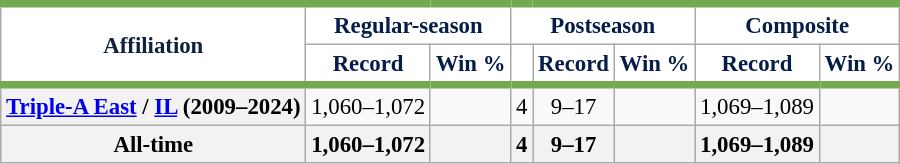<table class="wikitable sortable plainrowheaders" style="font-size: 95%; text-align:center;">
<tr>
<th rowspan="2" scope="col" style="background-color:#ffffff; border-top:#73AA4F 5px solid; border-bottom:#73AA4F 5px solid; color:#0D223F">Affiliation</th>
<th colspan="2" scope="col" style="background-color:#ffffff; border-top:#73AA4F 5px solid; color:#071d49">Regular-season</th>
<th colspan="3" scope="col" style="background-color:#ffffff; border-top:#73AA4F 5px solid; color:#071d49">Postseason</th>
<th colspan="2" scope="col" style="background-color:#ffffff; border-top:#73AA4F 5px solid; color:#071d49">Composite</th>
</tr>
<tr>
<th scope="col" style="background-color:#ffffff; border-bottom:#73AA4F 5px solid; color:#071d49">Record</th>
<th scope="col" style="background-color:#ffffff; border-bottom:#73AA4F 5px solid; color:#071d49">Win %</th>
<th scope="col" style="background-color:#ffffff; border-bottom:#73AA4F 5px solid; color:#071d49"></th>
<th scope="col" style="background-color:#ffffff; border-bottom:#73AA4F 5px solid; color:#071d49">Record</th>
<th scope="col" style="background-color:#ffffff; border-bottom:#73AA4F 5px solid; color:#071d49">Win %</th>
<th scope="col" style="background-color:#ffffff; border-bottom:#73AA4F 5px solid; color:#071d49">Record</th>
<th scope="col" style="background-color:#ffffff; border-bottom:#73AA4F 5px solid; color:#071d49">Win %</th>
</tr>
<tr>
<th scope="row"><a href='#'>Triple-A East</a> / <a href='#'>IL</a> (2009–2024)</th>
<td>1,060–1,072</td>
<td></td>
<td>4</td>
<td>9–17</td>
<td></td>
<td>1,069–1,089</td>
<td></td>
</tr>
<tr>
<th scope="row"><strong>All-time</strong></th>
<th>1,060–1,072</th>
<th></th>
<th>4</th>
<th>9–17</th>
<th></th>
<th>1,069–1,089</th>
<th></th>
</tr>
</table>
